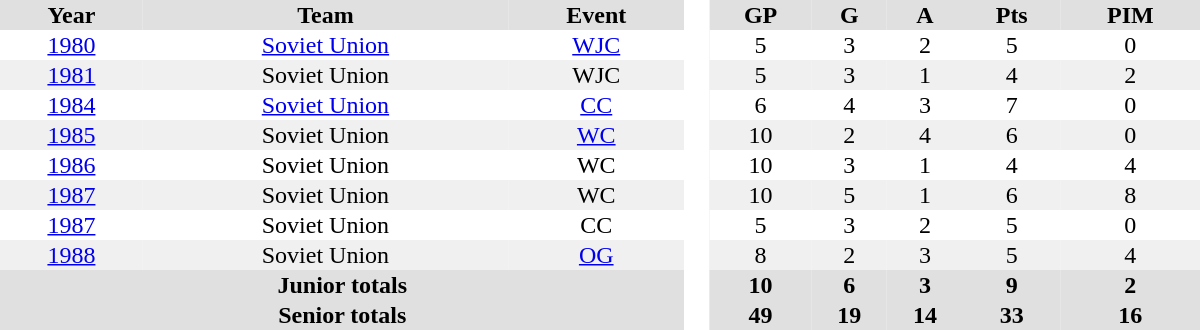<table border="0" cellpadding="1" cellspacing="0" style="text-align:center; width:50em">
<tr ALIGN="center" bgcolor="#e0e0e0">
<th>Year</th>
<th>Team</th>
<th>Event</th>
<th ALIGN="center" rowspan="99" bgcolor="#ffffff"> </th>
<th>GP</th>
<th>G</th>
<th>A</th>
<th>Pts</th>
<th>PIM</th>
</tr>
<tr>
<td><a href='#'>1980</a></td>
<td><a href='#'>Soviet Union</a></td>
<td><a href='#'>WJC</a></td>
<td>5</td>
<td>3</td>
<td>2</td>
<td>5</td>
<td>0</td>
</tr>
<tr bgcolor="#f0f0f0">
<td><a href='#'>1981</a></td>
<td>Soviet Union</td>
<td>WJC</td>
<td>5</td>
<td>3</td>
<td>1</td>
<td>4</td>
<td>2</td>
</tr>
<tr>
<td><a href='#'>1984</a></td>
<td><a href='#'>Soviet Union</a></td>
<td><a href='#'>CC</a></td>
<td>6</td>
<td>4</td>
<td>3</td>
<td>7</td>
<td>0</td>
</tr>
<tr bgcolor="#f0f0f0">
<td><a href='#'>1985</a></td>
<td>Soviet Union</td>
<td><a href='#'>WC</a></td>
<td>10</td>
<td>2</td>
<td>4</td>
<td>6</td>
<td>0</td>
</tr>
<tr>
<td><a href='#'>1986</a></td>
<td>Soviet Union</td>
<td>WC</td>
<td>10</td>
<td>3</td>
<td>1</td>
<td>4</td>
<td>4</td>
</tr>
<tr bgcolor="#f0f0f0">
<td><a href='#'>1987</a></td>
<td>Soviet Union</td>
<td>WC</td>
<td>10</td>
<td>5</td>
<td>1</td>
<td>6</td>
<td>8</td>
</tr>
<tr>
<td><a href='#'>1987</a></td>
<td>Soviet Union</td>
<td>CC</td>
<td>5</td>
<td>3</td>
<td>2</td>
<td>5</td>
<td>0</td>
</tr>
<tr bgcolor="#f0f0f0">
<td><a href='#'>1988</a></td>
<td>Soviet Union</td>
<td><a href='#'>OG</a></td>
<td>8</td>
<td>2</td>
<td>3</td>
<td>5</td>
<td>4</td>
</tr>
<tr bgcolor="#e0e0e0">
<th colspan=3>Junior totals</th>
<th>10</th>
<th>6</th>
<th>3</th>
<th>9</th>
<th>2</th>
</tr>
<tr bgcolor="#e0e0e0">
<th colspan=3>Senior totals</th>
<th>49</th>
<th>19</th>
<th>14</th>
<th>33</th>
<th>16</th>
</tr>
</table>
